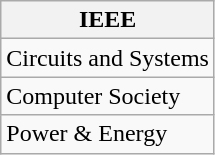<table class="wikitable">
<tr>
<th>IEEE</th>
</tr>
<tr>
<td>Circuits and Systems</td>
</tr>
<tr>
<td>Computer Society</td>
</tr>
<tr>
<td>Power & Energy</td>
</tr>
</table>
